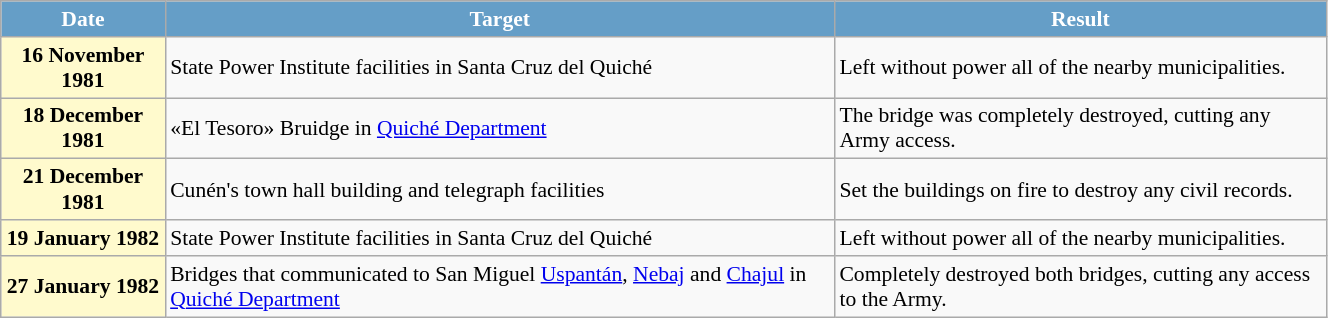<table class="wikitable sortable" width=70% style='font-size:0.9em' align=center>
<tr style="color:white;">
<th style="background:#659ec7;" align=center>Date</th>
<th style="background:#659ec7;" align=center>Target</th>
<th style="background:#659ec7;" align=center>Result</th>
</tr>
<tr>
<th style="background:lemonchiffon;">16 November 1981</th>
<td>State Power Institute facilities in Santa Cruz del Quiché</td>
<td>Left without power all of the nearby municipalities.</td>
</tr>
<tr>
<th style="background:lemonchiffon;">18 December 1981</th>
<td>«El Tesoro» Bruidge in <a href='#'>Quiché Department</a></td>
<td>The bridge was completely destroyed, cutting any Army access.</td>
</tr>
<tr>
<th style="background:lemonchiffon;">21 December 1981</th>
<td>Cunén's town hall building and telegraph facilities</td>
<td>Set the buildings on fire to destroy any civil records.</td>
</tr>
<tr>
<th style="background:lemonchiffon;">19 January 1982</th>
<td>State Power Institute facilities in Santa Cruz del Quiché</td>
<td>Left without power all of the nearby municipalities.</td>
</tr>
<tr>
<th style="background:lemonchiffon;">27 January 1982</th>
<td>Bridges that communicated to San Miguel <a href='#'>Uspantán</a>, <a href='#'>Nebaj</a> and <a href='#'>Chajul</a> in <a href='#'>Quiché Department</a></td>
<td>Completely destroyed both bridges, cutting any access to the Army.</td>
</tr>
</table>
